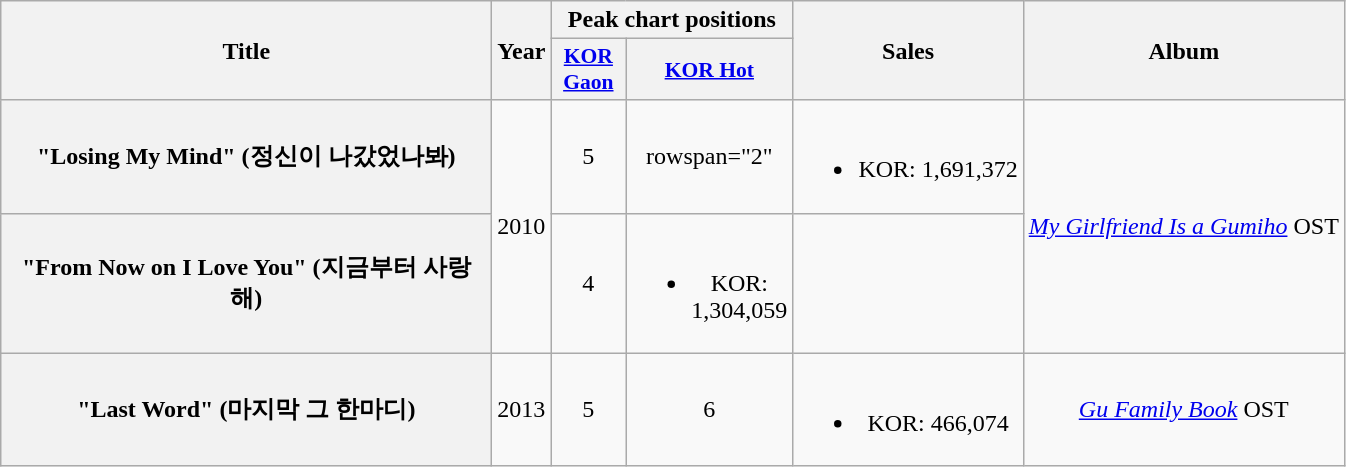<table class="wikitable plainrowheaders" style="text-align:center;">
<tr>
<th rowspan="2" scope="col" style="width:20em;">Title</th>
<th rowspan="2" scope="col">Year</th>
<th colspan="2" scope="col" style="width:5em;">Peak chart positions</th>
<th rowspan="2">Sales</th>
<th rowspan="2" scope="col">Album</th>
</tr>
<tr>
<th scope="col" style="width:3em;font-size:90%;"><a href='#'>KOR Gaon</a><br></th>
<th scope="col" style="width:3em;font-size:90%;"><a href='#'>KOR Hot</a><br></th>
</tr>
<tr>
<th scope="row">"Losing My Mind" (정신이 나갔었나봐)</th>
<td rowspan="2">2010</td>
<td>5</td>
<td>rowspan="2" </td>
<td><br><ul><li>KOR: 1,691,372</li></ul></td>
<td rowspan="2"><em><a href='#'>My Girlfriend Is a Gumiho</a></em> OST</td>
</tr>
<tr>
<th scope="row">"From Now on I Love You" (지금부터 사랑해)</th>
<td>4</td>
<td><br><ul><li>KOR: 1,304,059</li></ul></td>
</tr>
<tr>
<th scope="row">"Last Word" (마지막 그 한마디)</th>
<td>2013</td>
<td>5</td>
<td>6</td>
<td><br><ul><li>KOR: 466,074</li></ul></td>
<td><em><a href='#'>Gu Family Book</a></em> OST</td>
</tr>
</table>
